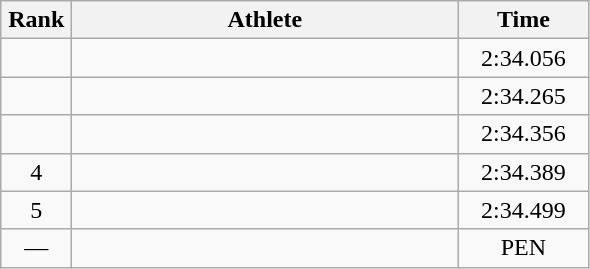<table class=wikitable style="text-align:center">
<tr>
<th width=40>Rank</th>
<th width=250>Athlete</th>
<th width=80>Time</th>
</tr>
<tr>
<td></td>
<td align=left></td>
<td>2:34.056</td>
</tr>
<tr>
<td></td>
<td align=left></td>
<td>2:34.265</td>
</tr>
<tr>
<td></td>
<td align=left></td>
<td>2:34.356</td>
</tr>
<tr>
<td>4</td>
<td align=left></td>
<td>2:34.389</td>
</tr>
<tr>
<td>5</td>
<td align=left></td>
<td>2:34.499</td>
</tr>
<tr>
<td>—</td>
<td align=left></td>
<td>PEN</td>
</tr>
</table>
